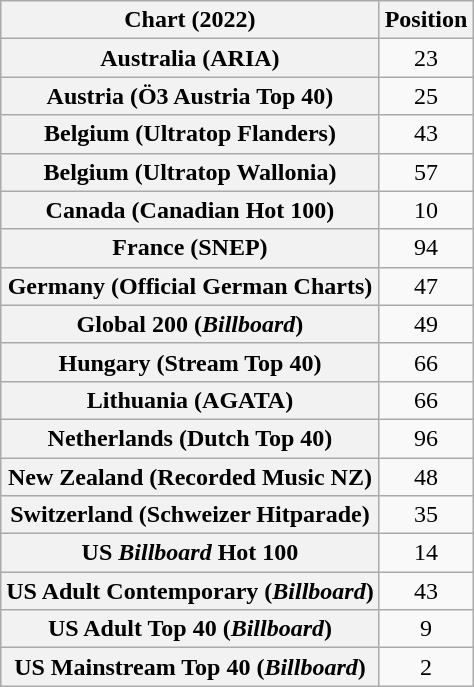<table class="wikitable sortable plainrowheaders" style="text-align:center">
<tr>
<th scope="col">Chart (2022)</th>
<th scope="col">Position</th>
</tr>
<tr>
<th scope="row">Australia (ARIA)</th>
<td>23</td>
</tr>
<tr>
<th scope="row">Austria (Ö3 Austria Top 40)</th>
<td>25</td>
</tr>
<tr>
<th scope="row">Belgium (Ultratop Flanders)</th>
<td>43</td>
</tr>
<tr>
<th scope="row">Belgium (Ultratop Wallonia)</th>
<td>57</td>
</tr>
<tr>
<th scope="row">Canada (Canadian Hot 100)</th>
<td>10</td>
</tr>
<tr>
<th scope="row">France (SNEP)</th>
<td>94</td>
</tr>
<tr>
<th scope="row">Germany (Official German Charts)</th>
<td>47</td>
</tr>
<tr>
<th scope="row">Global 200 (<em>Billboard</em>)</th>
<td>49</td>
</tr>
<tr>
<th scope="row">Hungary (Stream Top 40)</th>
<td>66</td>
</tr>
<tr>
<th scope="row">Lithuania (AGATA)</th>
<td>66</td>
</tr>
<tr>
<th scope="row">Netherlands (Dutch Top 40)</th>
<td>96</td>
</tr>
<tr>
<th scope="row">New Zealand (Recorded Music NZ)</th>
<td>48</td>
</tr>
<tr>
<th scope="row">Switzerland (Schweizer Hitparade)</th>
<td>35</td>
</tr>
<tr>
<th scope="row">US <em>Billboard</em> Hot 100</th>
<td>14</td>
</tr>
<tr>
<th scope="row">US Adult Contemporary (<em>Billboard</em>)</th>
<td>43</td>
</tr>
<tr>
<th scope="row">US Adult Top 40 (<em>Billboard</em>)</th>
<td>9</td>
</tr>
<tr>
<th scope="row">US Mainstream Top 40 (<em>Billboard</em>)</th>
<td>2</td>
</tr>
</table>
